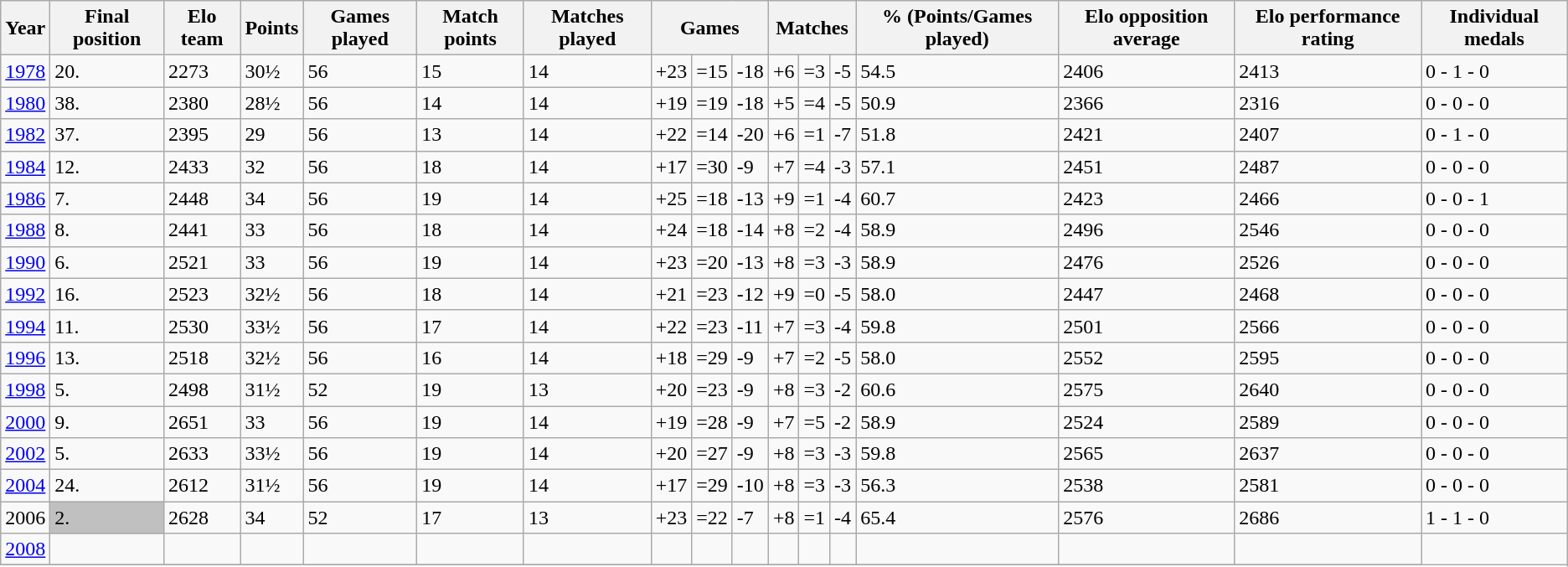<table class="wikitable">
<tr>
<th>Year</th>
<th>Final position</th>
<th>Elo team</th>
<th>Points</th>
<th>Games played</th>
<th>Match points</th>
<th>Matches played</th>
<th colspan=3>Games</th>
<th colspan=3>Matches</th>
<th>% (Points/Games played)</th>
<th>Elo opposition average</th>
<th>Elo performance rating</th>
<th>Individual medals</th>
</tr>
<tr>
<td><a href='#'>1978</a></td>
<td>20.</td>
<td>2273</td>
<td>30½</td>
<td>56</td>
<td>15</td>
<td>14</td>
<td>+23</td>
<td>=15</td>
<td>-18</td>
<td>+6</td>
<td>=3</td>
<td>-5</td>
<td>54.5</td>
<td>2406</td>
<td>2413</td>
<td>0 - 1 - 0</td>
</tr>
<tr>
<td><a href='#'>1980</a></td>
<td>38.</td>
<td>2380</td>
<td>28½</td>
<td>56</td>
<td>14</td>
<td>14</td>
<td>+19</td>
<td>=19</td>
<td>-18</td>
<td>+5</td>
<td>=4</td>
<td>-5</td>
<td>50.9</td>
<td>2366</td>
<td>2316</td>
<td>0 - 0 - 0</td>
</tr>
<tr>
<td><a href='#'>1982</a></td>
<td>37.</td>
<td>2395</td>
<td>29</td>
<td>56</td>
<td>13</td>
<td>14</td>
<td>+22</td>
<td>=14</td>
<td>-20</td>
<td>+6</td>
<td>=1</td>
<td>-7</td>
<td>51.8</td>
<td>2421</td>
<td>2407</td>
<td>0 - 1 - 0</td>
</tr>
<tr>
<td><a href='#'>1984</a></td>
<td>12.</td>
<td>2433</td>
<td>32</td>
<td>56</td>
<td>18</td>
<td>14</td>
<td>+17</td>
<td>=30</td>
<td>-9</td>
<td>+7</td>
<td>=4</td>
<td>-3</td>
<td>57.1</td>
<td>2451</td>
<td>2487</td>
<td>0 - 0 - 0</td>
</tr>
<tr>
<td><a href='#'>1986</a></td>
<td>7.</td>
<td>2448</td>
<td>34</td>
<td>56</td>
<td>19</td>
<td>14</td>
<td>+25</td>
<td>=18</td>
<td>-13</td>
<td>+9</td>
<td>=1</td>
<td>-4</td>
<td>60.7</td>
<td>2423</td>
<td>2466</td>
<td>0 - 0 - 1</td>
</tr>
<tr>
<td><a href='#'>1988</a></td>
<td>8.</td>
<td>2441</td>
<td>33</td>
<td>56</td>
<td>18</td>
<td>14</td>
<td>+24</td>
<td>=18</td>
<td>-14</td>
<td>+8</td>
<td>=2</td>
<td>-4</td>
<td>58.9</td>
<td>2496</td>
<td>2546</td>
<td>0 - 0 - 0</td>
</tr>
<tr>
<td><a href='#'>1990</a></td>
<td>6.</td>
<td>2521</td>
<td>33</td>
<td>56</td>
<td>19</td>
<td>14</td>
<td>+23</td>
<td>=20</td>
<td>-13</td>
<td>+8</td>
<td>=3</td>
<td>-3</td>
<td>58.9</td>
<td>2476</td>
<td>2526</td>
<td>0 - 0 - 0</td>
</tr>
<tr>
<td><a href='#'>1992</a></td>
<td>16.</td>
<td>2523</td>
<td>32½</td>
<td>56</td>
<td>18</td>
<td>14</td>
<td>+21</td>
<td>=23</td>
<td>-12</td>
<td>+9</td>
<td>=0</td>
<td>-5</td>
<td>58.0</td>
<td>2447</td>
<td>2468</td>
<td>0 - 0 - 0</td>
</tr>
<tr>
<td><a href='#'>1994</a></td>
<td>11.</td>
<td>2530</td>
<td>33½</td>
<td>56</td>
<td>17</td>
<td>14</td>
<td>+22</td>
<td>=23</td>
<td>-11</td>
<td>+7</td>
<td>=3</td>
<td>-4</td>
<td>59.8</td>
<td>2501</td>
<td>2566</td>
<td>0 - 0 - 0</td>
</tr>
<tr>
<td><a href='#'>1996</a></td>
<td>13.</td>
<td>2518</td>
<td>32½</td>
<td>56</td>
<td>16</td>
<td>14</td>
<td>+18</td>
<td>=29</td>
<td>-9</td>
<td>+7</td>
<td>=2</td>
<td>-5</td>
<td>58.0</td>
<td>2552</td>
<td>2595</td>
<td>0 - 0 - 0</td>
</tr>
<tr>
<td><a href='#'>1998</a></td>
<td>5.</td>
<td>2498</td>
<td>31½</td>
<td>52</td>
<td>19</td>
<td>13</td>
<td>+20</td>
<td>=23</td>
<td>-9</td>
<td>+8</td>
<td>=3</td>
<td>-2</td>
<td>60.6</td>
<td>2575</td>
<td>2640</td>
<td>0 - 0 - 0</td>
</tr>
<tr>
<td><a href='#'>2000</a></td>
<td>9.</td>
<td>2651</td>
<td>33</td>
<td>56</td>
<td>19</td>
<td>14</td>
<td>+19</td>
<td>=28</td>
<td>-9</td>
<td>+7</td>
<td>=5</td>
<td>-2</td>
<td>58.9</td>
<td>2524</td>
<td>2589</td>
<td>0 - 0 - 0</td>
</tr>
<tr>
<td><a href='#'>2002</a></td>
<td>5.</td>
<td>2633</td>
<td>33½</td>
<td>56</td>
<td>19</td>
<td>14</td>
<td>+20</td>
<td>=27</td>
<td>-9</td>
<td>+8</td>
<td>=3</td>
<td>-3</td>
<td>59.8</td>
<td>2565</td>
<td>2637</td>
<td>0 - 0 - 0</td>
</tr>
<tr>
<td><a href='#'>2004</a></td>
<td>24.</td>
<td>2612</td>
<td>31½</td>
<td>56</td>
<td>19</td>
<td>14</td>
<td>+17</td>
<td>=29</td>
<td>-10</td>
<td>+8</td>
<td>=3</td>
<td>-3</td>
<td>56.3</td>
<td>2538</td>
<td>2581</td>
<td>0 - 0 - 0</td>
</tr>
<tr>
<td>2006</td>
<td style="background:silver;">2.</td>
<td>2628</td>
<td>34</td>
<td>52</td>
<td>17</td>
<td>13</td>
<td>+23</td>
<td>=22</td>
<td>-7</td>
<td>+8</td>
<td>=1</td>
<td>-4</td>
<td>65.4</td>
<td>2576</td>
<td>2686</td>
<td>1 - 1 - 0</td>
</tr>
<tr>
<td><a href='#'>2008</a></td>
<td></td>
<td></td>
<td></td>
<td></td>
<td></td>
<td></td>
<td></td>
<td></td>
<td></td>
<td></td>
<td></td>
<td></td>
<td></td>
<td></td>
<td></td>
</tr>
<tr>
</tr>
</table>
